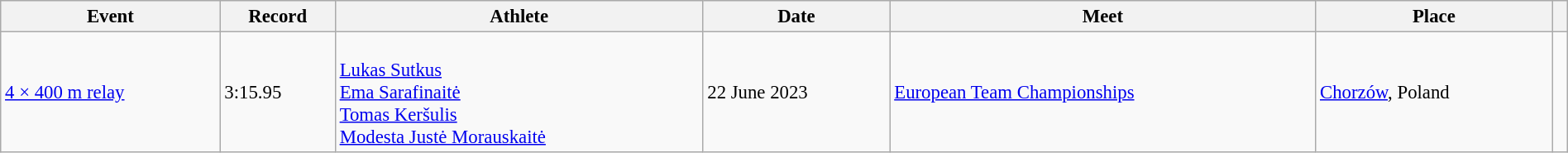<table class="wikitable" style="font-size:95%; width: 100%;">
<tr>
<th>Event</th>
<th>Record</th>
<th>Athlete</th>
<th>Date</th>
<th>Meet</th>
<th>Place</th>
<th></th>
</tr>
<tr>
<td><a href='#'>4 × 400 m relay</a></td>
<td>3:15.95</td>
<td><br><a href='#'>Lukas Sutkus</a><br><a href='#'>Ema Sarafinaitė</a><br><a href='#'>Tomas Keršulis</a><br><a href='#'>Modesta Justė Morauskaitė</a></td>
<td>22 June 2023</td>
<td><a href='#'>European Team Championships</a></td>
<td><a href='#'>Chorzów</a>, Poland</td>
<td></td>
</tr>
</table>
